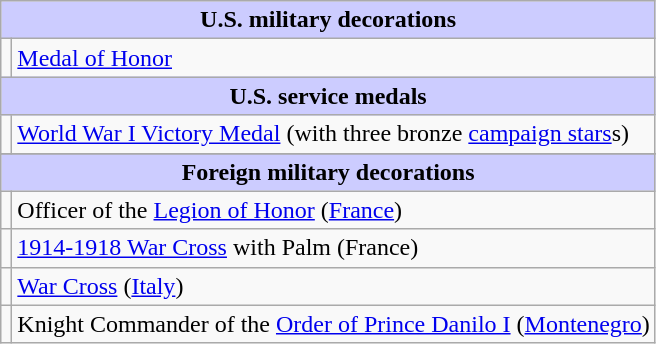<table class="wikitable">
<tr style="background:#ccf; text-align:center;">
<td colspan=2><strong>U.S. military decorations</strong></td>
</tr>
<tr>
<td></td>
<td><a href='#'>Medal of Honor</a></td>
</tr>
<tr style="background:#ccf; text-align:center;">
<td colspan=2><strong>U.S. service medals</strong></td>
</tr>
<tr>
<td></td>
<td><a href='#'>World War I Victory Medal</a> (with three bronze <a href='#'>campaign stars</a>s)</td>
</tr>
<tr>
</tr>
<tr style="background:#ccf; text-align:center;">
<td colspan=2><strong>Foreign military decorations</strong></td>
</tr>
<tr>
<td></td>
<td>Officer of the <a href='#'>Legion of Honor</a> (<a href='#'>France</a>)</td>
</tr>
<tr>
<td></td>
<td><a href='#'>1914-1918 War Cross</a> with Palm (France)</td>
</tr>
<tr>
<td></td>
<td><a href='#'>War Cross</a> (<a href='#'>Italy</a>)</td>
</tr>
<tr>
<td></td>
<td>Knight Commander of the <a href='#'>Order of Prince Danilo I</a> (<a href='#'>Montenegro</a>)</td>
</tr>
</table>
